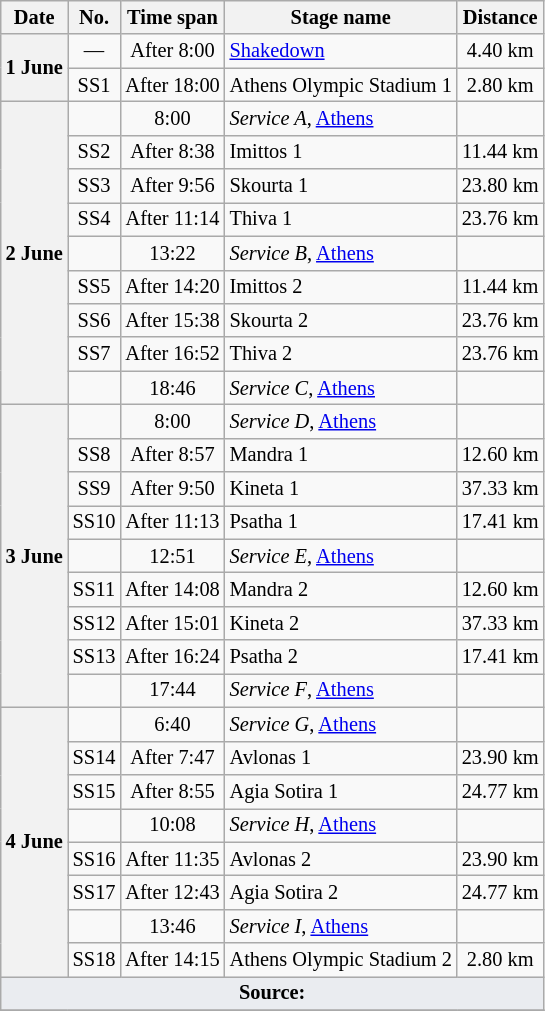<table class="wikitable" style="font-size: 85%;">
<tr>
<th>Date</th>
<th>No.</th>
<th>Time span</th>
<th>Stage name</th>
<th>Distance</th>
</tr>
<tr>
<th rowspan="2">1 June</th>
<td align="center">—</td>
<td align="center">After 8:00</td>
<td><a href='#'>Shakedown</a></td>
<td align="center">4.40 km</td>
</tr>
<tr>
<td align="center">SS1</td>
<td align="center">After 18:00</td>
<td>Athens Olympic Stadium 1</td>
<td align="center">2.80 km</td>
</tr>
<tr>
<th rowspan="9">2 June</th>
<td align="center"></td>
<td align="center">8:00</td>
<td><em>Service A</em>, <a href='#'>Athens</a></td>
<td></td>
</tr>
<tr>
<td align="center">SS2</td>
<td align="center">After 8:38</td>
<td>Imittos 1</td>
<td align="center">11.44 km</td>
</tr>
<tr>
<td align="center">SS3</td>
<td align="center">After 9:56</td>
<td>Skourta 1</td>
<td align="center">23.80 km</td>
</tr>
<tr>
<td align="center">SS4</td>
<td align="center">After 11:14</td>
<td>Thiva 1</td>
<td align="center">23.76 km</td>
</tr>
<tr>
<td align="center"></td>
<td align="center">13:22</td>
<td><em>Service B</em>, <a href='#'>Athens</a></td>
<td></td>
</tr>
<tr>
<td align="center">SS5</td>
<td align="center">After 14:20</td>
<td>Imittos 2</td>
<td align="center">11.44 km</td>
</tr>
<tr>
<td align="center">SS6</td>
<td align="center">After 15:38</td>
<td>Skourta 2</td>
<td align="center">23.76 km</td>
</tr>
<tr>
<td align="center">SS7</td>
<td align="center">After 16:52</td>
<td>Thiva 2</td>
<td align="center">23.76 km</td>
</tr>
<tr>
<td align="center"></td>
<td align="center">18:46</td>
<td><em>Service C</em>, <a href='#'>Athens</a></td>
<td></td>
</tr>
<tr>
<th rowspan="9">3 June</th>
<td align="center"></td>
<td align="center">8:00</td>
<td><em>Service D</em>, <a href='#'>Athens</a></td>
<td></td>
</tr>
<tr>
<td align="center">SS8</td>
<td align="center">After 8:57</td>
<td>Mandra 1</td>
<td align="center">12.60 km</td>
</tr>
<tr>
<td align="center">SS9</td>
<td align="center">After 9:50</td>
<td>Kineta 1</td>
<td align="center">37.33 km</td>
</tr>
<tr>
<td align="center">SS10</td>
<td align="center">After 11:13</td>
<td>Psatha 1</td>
<td align="center">17.41 km</td>
</tr>
<tr>
<td align="center"></td>
<td align="center">12:51</td>
<td><em>Service E</em>, <a href='#'>Athens</a></td>
<td></td>
</tr>
<tr>
<td align="center">SS11</td>
<td align="center">After 14:08</td>
<td>Mandra 2</td>
<td align="center">12.60 km</td>
</tr>
<tr>
<td align="center">SS12</td>
<td align="center">After 15:01</td>
<td>Kineta 2</td>
<td align="center">37.33 km</td>
</tr>
<tr>
<td align="center">SS13</td>
<td align="center">After 16:24</td>
<td>Psatha 2</td>
<td align="center">17.41 km</td>
</tr>
<tr>
<td align="center"></td>
<td align="center">17:44</td>
<td><em>Service F</em>, <a href='#'>Athens</a></td>
<td></td>
</tr>
<tr>
<th rowspan="8">4 June</th>
<td align="center"></td>
<td align="center">6:40</td>
<td><em>Service G</em>, <a href='#'>Athens</a></td>
<td></td>
</tr>
<tr>
<td align="center">SS14</td>
<td align="center">After 7:47</td>
<td>Avlonas 1</td>
<td align="center">23.90 km</td>
</tr>
<tr>
<td align="center">SS15</td>
<td align="center">After 8:55</td>
<td>Agia Sotira 1</td>
<td align="center">24.77 km</td>
</tr>
<tr>
<td align="center"></td>
<td align="center">10:08</td>
<td><em>Service H</em>, <a href='#'>Athens</a></td>
<td></td>
</tr>
<tr>
<td align="center">SS16</td>
<td align="center">After 11:35</td>
<td>Avlonas 2</td>
<td align="center">23.90 km</td>
</tr>
<tr>
<td align="center">SS17</td>
<td align="center">After 12:43</td>
<td>Agia Sotira 2</td>
<td align="center">24.77 km</td>
</tr>
<tr>
<td align="center"></td>
<td align="center">13:46</td>
<td><em>Service I</em>, <a href='#'>Athens</a></td>
<td></td>
</tr>
<tr>
<td align="center">SS18</td>
<td align="center">After 14:15</td>
<td>Athens Olympic Stadium 2</td>
<td align="center">2.80 km</td>
</tr>
<tr>
<td colspan="5" style="background-color:#EAECF0;text-align:center"><strong>Source:</strong></td>
</tr>
<tr>
</tr>
</table>
